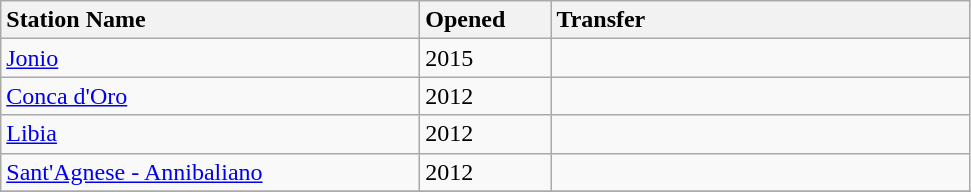<table class="wikitable sortable">
<tr>
<th style="text-align:left; width:17em;">Station Name</th>
<th style="text-align:left; width:5em;">Opened</th>
<th style="text-align:left; width:17em;">Transfer</th>
</tr>
<tr class="sort">
<td><a href='#'>Jonio</a></td>
<td>2015</td>
<td></td>
</tr>
<tr>
<td><a href='#'>Conca d'Oro</a></td>
<td>2012</td>
<td></td>
</tr>
<tr>
<td><a href='#'>Libia</a></td>
<td>2012</td>
<td></td>
</tr>
<tr>
<td><a href='#'>Sant'Agnese - Annibaliano</a></td>
<td>2012</td>
<td></td>
</tr>
<tr>
</tr>
</table>
